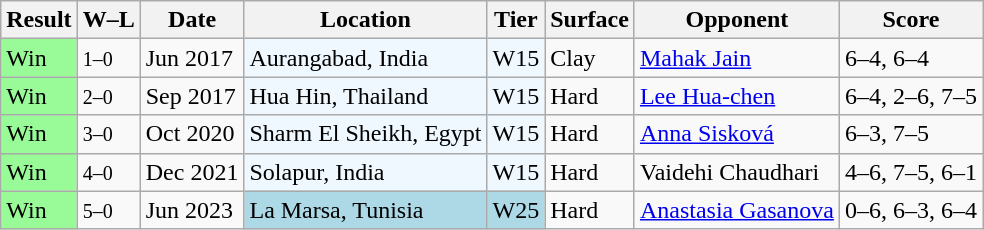<table class="sortable wikitable">
<tr>
<th>Result</th>
<th class="unsortable">W–L</th>
<th>Date</th>
<th>Location</th>
<th>Tier</th>
<th>Surface</th>
<th>Opponent</th>
<th class="unsortable">Score</th>
</tr>
<tr>
<td style="background:#98fb98;">Win</td>
<td><small>1–0</small></td>
<td>Jun 2017</td>
<td style="background:#f0f8ff;">Aurangabad, India</td>
<td style="background:#f0f8ff;">W15</td>
<td>Clay</td>
<td> <a href='#'>Mahak Jain</a></td>
<td>6–4, 6–4</td>
</tr>
<tr>
<td style="background:#98fb98;">Win</td>
<td><small>2–0</small></td>
<td>Sep 2017</td>
<td style="background:#f0f8ff;">Hua Hin, Thailand</td>
<td style="background:#f0f8ff;">W15</td>
<td>Hard</td>
<td> <a href='#'>Lee Hua-chen</a></td>
<td>6–4, 2–6, 7–5</td>
</tr>
<tr>
<td style="background:#98fb98;">Win</td>
<td><small>3–0</small></td>
<td>Oct 2020</td>
<td style="background:#f0f8ff;">Sharm El Sheikh, Egypt</td>
<td style="background:#f0f8ff;">W15</td>
<td>Hard</td>
<td> <a href='#'>Anna Sisková</a></td>
<td>6–3, 7–5</td>
</tr>
<tr>
<td style="background:#98fb98;">Win</td>
<td><small>4–0</small></td>
<td>Dec 2021</td>
<td style="background:#f0f8ff;">Solapur, India</td>
<td style="background:#f0f8ff;">W15</td>
<td>Hard</td>
<td> Vaidehi Chaudhari</td>
<td>4–6, 7–5, 6–1</td>
</tr>
<tr>
<td style="background:#98fb98;">Win</td>
<td><small>5–0</small></td>
<td>Jun 2023</td>
<td style="background:lightblue;">La Marsa, Tunisia</td>
<td style="background:lightblue;">W25</td>
<td>Hard</td>
<td> <a href='#'>Anastasia Gasanova</a></td>
<td>0–6, 6–3, 6–4</td>
</tr>
</table>
